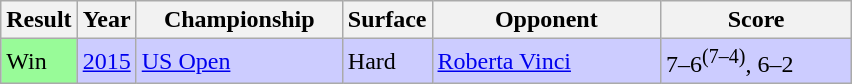<table class="sortable wikitable">
<tr>
<th>Result</th>
<th>Year</th>
<th style="width:130px">Championship</th>
<th>Surface</th>
<th style="width:145px">Opponent</th>
<th style="width:120px"  class="unsortable">Score</th>
</tr>
<tr style="background:#ccf;">
<td style="background:#98fb98;">Win</td>
<td><a href='#'>2015</a></td>
<td><a href='#'>US Open</a></td>
<td>Hard</td>
<td> <a href='#'>Roberta Vinci</a></td>
<td>7–6<sup>(7–4)</sup>, 6–2</td>
</tr>
</table>
